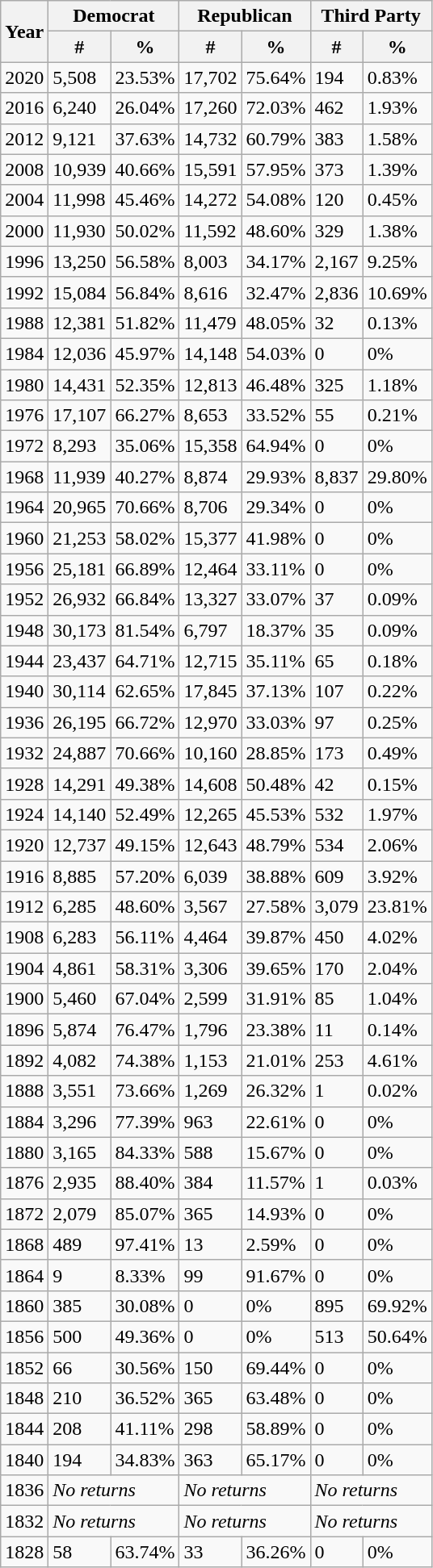<table class="wikitable sortable">
<tr>
<th rowspan="2">Year</th>
<th colspan="2">Democrat</th>
<th colspan="2">Republican</th>
<th colspan="2">Third Party</th>
</tr>
<tr>
<th>#</th>
<th>%</th>
<th>#</th>
<th>%</th>
<th>#</th>
<th>%</th>
</tr>
<tr>
<td>2020</td>
<td>5,508</td>
<td>23.53%</td>
<td>17,702</td>
<td>75.64%</td>
<td>194</td>
<td>0.83%</td>
</tr>
<tr>
<td>2016</td>
<td>6,240</td>
<td>26.04%</td>
<td>17,260</td>
<td>72.03%</td>
<td>462</td>
<td>1.93%</td>
</tr>
<tr>
<td>2012</td>
<td>9,121</td>
<td>37.63%</td>
<td>14,732</td>
<td>60.79%</td>
<td>383</td>
<td>1.58%</td>
</tr>
<tr>
<td>2008</td>
<td>10,939</td>
<td>40.66%</td>
<td>15,591</td>
<td>57.95%</td>
<td>373</td>
<td>1.39%</td>
</tr>
<tr>
<td>2004</td>
<td>11,998</td>
<td>45.46%</td>
<td>14,272</td>
<td>54.08%</td>
<td>120</td>
<td>0.45%</td>
</tr>
<tr>
<td>2000</td>
<td>11,930</td>
<td>50.02%</td>
<td>11,592</td>
<td>48.60%</td>
<td>329</td>
<td>1.38%</td>
</tr>
<tr>
<td>1996</td>
<td>13,250</td>
<td>56.58%</td>
<td>8,003</td>
<td>34.17%</td>
<td>2,167</td>
<td>9.25%</td>
</tr>
<tr>
<td>1992</td>
<td>15,084</td>
<td>56.84%</td>
<td>8,616</td>
<td>32.47%</td>
<td>2,836</td>
<td>10.69%</td>
</tr>
<tr>
<td>1988</td>
<td>12,381</td>
<td>51.82%</td>
<td>11,479</td>
<td>48.05%</td>
<td>32</td>
<td>0.13%</td>
</tr>
<tr>
<td>1984</td>
<td>12,036</td>
<td>45.97%</td>
<td>14,148</td>
<td>54.03%</td>
<td>0</td>
<td>0%</td>
</tr>
<tr>
<td>1980</td>
<td>14,431</td>
<td>52.35%</td>
<td>12,813</td>
<td>46.48%</td>
<td>325</td>
<td>1.18%</td>
</tr>
<tr>
<td>1976</td>
<td>17,107</td>
<td>66.27%</td>
<td>8,653</td>
<td>33.52%</td>
<td>55</td>
<td>0.21%</td>
</tr>
<tr>
<td>1972</td>
<td>8,293</td>
<td>35.06%</td>
<td>15,358</td>
<td>64.94%</td>
<td>0</td>
<td>0%</td>
</tr>
<tr>
<td>1968</td>
<td>11,939</td>
<td>40.27%</td>
<td>8,874</td>
<td>29.93%</td>
<td>8,837</td>
<td>29.80%</td>
</tr>
<tr>
<td>1964</td>
<td>20,965</td>
<td>70.66%</td>
<td>8,706</td>
<td>29.34%</td>
<td>0</td>
<td>0%</td>
</tr>
<tr>
<td>1960</td>
<td>21,253</td>
<td>58.02%</td>
<td>15,377</td>
<td>41.98%</td>
<td>0</td>
<td>0%</td>
</tr>
<tr>
<td>1956</td>
<td>25,181</td>
<td>66.89%</td>
<td>12,464</td>
<td>33.11%</td>
<td>0</td>
<td>0%</td>
</tr>
<tr>
<td>1952</td>
<td>26,932</td>
<td>66.84%</td>
<td>13,327</td>
<td>33.07%</td>
<td>37</td>
<td>0.09%</td>
</tr>
<tr>
<td>1948</td>
<td>30,173</td>
<td>81.54%</td>
<td>6,797</td>
<td>18.37%</td>
<td>35</td>
<td>0.09%</td>
</tr>
<tr>
<td>1944</td>
<td>23,437</td>
<td>64.71%</td>
<td>12,715</td>
<td>35.11%</td>
<td>65</td>
<td>0.18%</td>
</tr>
<tr>
<td>1940</td>
<td>30,114</td>
<td>62.65%</td>
<td>17,845</td>
<td>37.13%</td>
<td>107</td>
<td>0.22%</td>
</tr>
<tr>
<td>1936</td>
<td>26,195</td>
<td>66.72%</td>
<td>12,970</td>
<td>33.03%</td>
<td>97</td>
<td>0.25%</td>
</tr>
<tr>
<td>1932</td>
<td>24,887</td>
<td>70.66%</td>
<td>10,160</td>
<td>28.85%</td>
<td>173</td>
<td>0.49%</td>
</tr>
<tr>
<td>1928</td>
<td>14,291</td>
<td>49.38%</td>
<td>14,608</td>
<td>50.48%</td>
<td>42</td>
<td>0.15%</td>
</tr>
<tr>
<td>1924</td>
<td>14,140</td>
<td>52.49%</td>
<td>12,265</td>
<td>45.53%</td>
<td>532</td>
<td>1.97%</td>
</tr>
<tr>
<td>1920</td>
<td>12,737</td>
<td>49.15%</td>
<td>12,643</td>
<td>48.79%</td>
<td>534</td>
<td>2.06%</td>
</tr>
<tr>
<td>1916</td>
<td>8,885</td>
<td>57.20%</td>
<td>6,039</td>
<td>38.88%</td>
<td>609</td>
<td>3.92%</td>
</tr>
<tr>
<td>1912</td>
<td>6,285</td>
<td>48.60%</td>
<td>3,567</td>
<td>27.58%</td>
<td>3,079</td>
<td>23.81%</td>
</tr>
<tr>
<td>1908</td>
<td>6,283</td>
<td>56.11%</td>
<td>4,464</td>
<td>39.87%</td>
<td>450</td>
<td>4.02%</td>
</tr>
<tr>
<td>1904</td>
<td>4,861</td>
<td>58.31%</td>
<td>3,306</td>
<td>39.65%</td>
<td>170</td>
<td>2.04%</td>
</tr>
<tr>
<td>1900</td>
<td>5,460</td>
<td>67.04%</td>
<td>2,599</td>
<td>31.91%</td>
<td>85</td>
<td>1.04%</td>
</tr>
<tr>
<td>1896</td>
<td>5,874</td>
<td>76.47%</td>
<td>1,796</td>
<td>23.38%</td>
<td>11</td>
<td>0.14%</td>
</tr>
<tr>
<td>1892</td>
<td>4,082</td>
<td>74.38%</td>
<td>1,153</td>
<td>21.01%</td>
<td>253</td>
<td>4.61%</td>
</tr>
<tr>
<td>1888</td>
<td>3,551</td>
<td>73.66%</td>
<td>1,269</td>
<td>26.32%</td>
<td>1</td>
<td>0.02%</td>
</tr>
<tr>
<td>1884</td>
<td>3,296</td>
<td>77.39%</td>
<td>963</td>
<td>22.61%</td>
<td>0</td>
<td>0%</td>
</tr>
<tr>
<td>1880</td>
<td>3,165</td>
<td>84.33%</td>
<td>588</td>
<td>15.67%</td>
<td>0</td>
<td>0%</td>
</tr>
<tr>
<td>1876</td>
<td>2,935</td>
<td>88.40%</td>
<td>384</td>
<td>11.57%</td>
<td>1</td>
<td>0.03%</td>
</tr>
<tr>
<td>1872</td>
<td>2,079</td>
<td>85.07%</td>
<td>365</td>
<td>14.93%</td>
<td>0</td>
<td>0%</td>
</tr>
<tr>
<td>1868</td>
<td>489</td>
<td>97.41%</td>
<td>13</td>
<td>2.59%</td>
<td>0</td>
<td>0%</td>
</tr>
<tr>
<td>1864</td>
<td>9</td>
<td>8.33%</td>
<td>99</td>
<td>91.67%</td>
<td>0</td>
<td>0%</td>
</tr>
<tr>
<td>1860</td>
<td>385</td>
<td>30.08%</td>
<td>0</td>
<td>0%</td>
<td>895</td>
<td>69.92%</td>
</tr>
<tr>
<td>1856</td>
<td>500</td>
<td>49.36%</td>
<td>0</td>
<td>0%</td>
<td>513</td>
<td>50.64%</td>
</tr>
<tr>
<td>1852</td>
<td>66</td>
<td>30.56%</td>
<td>150</td>
<td>69.44%</td>
<td>0</td>
<td>0%</td>
</tr>
<tr>
<td>1848</td>
<td>210</td>
<td>36.52%</td>
<td>365</td>
<td>63.48%</td>
<td>0</td>
<td>0%</td>
</tr>
<tr>
<td>1844</td>
<td>208</td>
<td>41.11%</td>
<td>298</td>
<td>58.89%</td>
<td>0</td>
<td>0%</td>
</tr>
<tr>
<td>1840</td>
<td>194</td>
<td>34.83%</td>
<td>363</td>
<td>65.17%</td>
<td>0</td>
<td>0%</td>
</tr>
<tr>
<td>1836</td>
<td colspan="2"><em>No returns</em></td>
<td colspan="2"><em>No returns</em></td>
<td colspan="2"><em>No returns</em></td>
</tr>
<tr>
<td>1832</td>
<td colspan="2"><em>No returns</em></td>
<td colspan="2"><em>No returns</em></td>
<td colspan="2"><em>No returns</em></td>
</tr>
<tr>
<td>1828</td>
<td>58</td>
<td>63.74%</td>
<td>33</td>
<td>36.26%</td>
<td>0</td>
<td>0%</td>
</tr>
</table>
